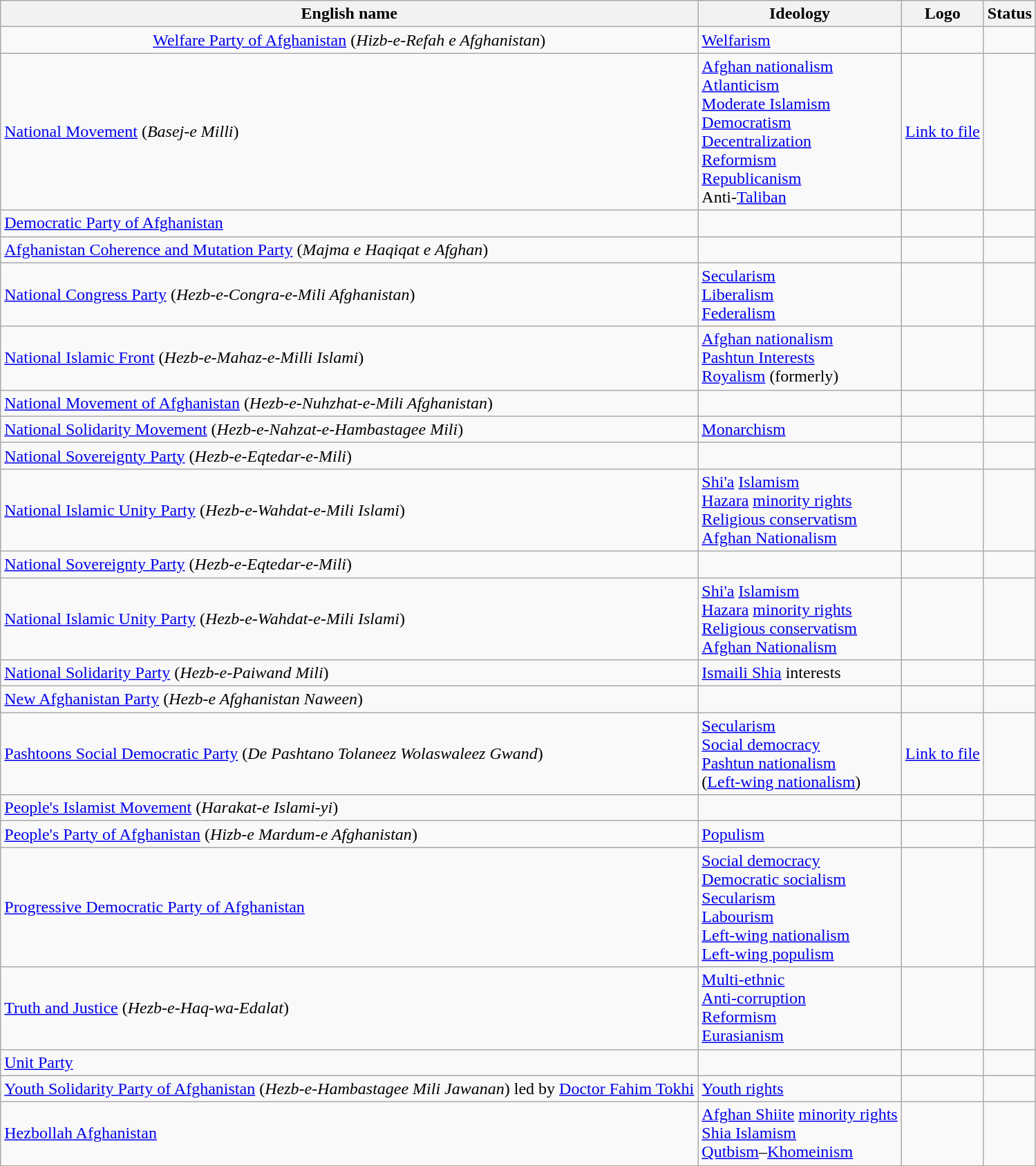<table class="wikitable sortable">
<tr>
<th>English name</th>
<th>Ideology</th>
<th>Logo</th>
<th>Status</th>
</tr>
<tr>
<td align="center"><a href='#'>Welfare Party of Afghanistan</a> (<em>Hizb-e-Refah e Afghanistan</em>)</td>
<td><a href='#'>Welfarism</a></td>
<td></td>
<td></td>
</tr>
<tr>
<td><a href='#'>National Movement</a> (<em>Basej-e Milli</em>)</td>
<td><a href='#'>Afghan nationalism</a><br><a href='#'>Atlanticism</a><br><a href='#'>Moderate Islamism</a><br><a href='#'>Democratism</a><br><a href='#'>Decentralization</a><br><a href='#'>Reformism</a><br><a href='#'>Republicanism</a><br>Anti-<a href='#'>Taliban</a></td>
<td><a href='#'>Link to file</a></td>
<td></td>
</tr>
<tr>
<td><a href='#'>Democratic Party of Afghanistan</a></td>
<td></td>
<td></td>
<td></td>
</tr>
<tr>
<td><a href='#'>Afghanistan Coherence and Mutation Party</a> (<em>Majma e Haqiqat e Afghan</em>)</td>
<td></td>
<td></td>
<td></td>
</tr>
<tr>
<td><a href='#'>National Congress Party</a> (<em>Hezb-e-Congra-e-Mili Afghanistan</em>)</td>
<td><a href='#'>Secularism</a><br><a href='#'>Liberalism</a><br><a href='#'>Federalism</a></td>
<td></td>
<td></td>
</tr>
<tr>
<td><a href='#'>National Islamic Front</a> (<em>Hezb-e-Mahaz-e-Milli Islami</em>)</td>
<td><a href='#'>Afghan nationalism</a><br><a href='#'>Pashtun Interests</a><br><a href='#'>Royalism</a> (formerly)</td>
<td></td>
<td></td>
</tr>
<tr>
<td><a href='#'>National Movement of Afghanistan</a> (<em>Hezb-e-Nuhzhat-e-Mili Afghanistan</em>)</td>
<td></td>
<td></td>
<td></td>
</tr>
<tr>
<td><a href='#'>National Solidarity Movement</a> (<em>Hezb-e-Nahzat-e-Hambastagee Mili</em>)</td>
<td><a href='#'>Monarchism</a></td>
<td></td>
<td></td>
</tr>
<tr>
<td><a href='#'>National Sovereignty Party</a> (<em>Hezb-e-Eqtedar-e-Mili</em>)</td>
<td></td>
<td></td>
<td></td>
</tr>
<tr>
<td><a href='#'>National Islamic Unity Party</a> (<em>Hezb-e-Wahdat-e-Mili Islami</em>)</td>
<td><a href='#'>Shi'a</a> <a href='#'>Islamism</a><br><a href='#'>Hazara</a> <a href='#'>minority rights</a><br><a href='#'>Religious conservatism</a><br><a href='#'>Afghan Nationalism</a></td>
<td></td>
<td></td>
</tr>
<tr>
<td><a href='#'>National Sovereignty Party</a> (<em>Hezb-e-Eqtedar-e-Mili</em>)</td>
<td></td>
<td></td>
<td></td>
</tr>
<tr>
<td><a href='#'>National Islamic Unity Party</a> (<em>Hezb-e-Wahdat-e-Mili Islami</em>)</td>
<td><a href='#'>Shi'a</a> <a href='#'>Islamism</a><br><a href='#'>Hazara</a> <a href='#'>minority rights</a><br><a href='#'>Religious conservatism</a><br><a href='#'>Afghan Nationalism</a></td>
<td></td>
<td></td>
</tr>
<tr>
<td><a href='#'>National Solidarity Party</a> (<em>Hezb-e-Paiwand Mili</em>)</td>
<td><a href='#'>Ismaili Shia</a> interests</td>
<td></td>
<td></td>
</tr>
<tr>
<td><a href='#'>New Afghanistan Party</a> (<em>Hezb-e Afghanistan Naween</em>)</td>
<td></td>
<td></td>
<td></td>
</tr>
<tr>
<td><a href='#'>Pashtoons Social Democratic Party</a> (<em>De Pashtano Tolaneez Wolaswaleez Gwand</em>)</td>
<td><a href='#'>Secularism</a><br><a href='#'>Social democracy</a><br><a href='#'>Pashtun nationalism</a><br>
(<a href='#'>Left-wing nationalism</a>)</td>
<td><a href='#'>Link to file</a></td>
<td></td>
</tr>
<tr>
<td><a href='#'>People's Islamist Movement</a> (<em>Harakat-e Islami-yi</em>)</td>
<td></td>
<td></td>
<td></td>
</tr>
<tr>
<td><a href='#'>People's Party of Afghanistan</a> (<em>Hizb-e Mardum-e Afghanistan</em>)</td>
<td><a href='#'>Populism</a></td>
<td></td>
<td></td>
</tr>
<tr>
<td><a href='#'>Progressive Democratic Party of Afghanistan</a></td>
<td><a href='#'>Social democracy</a><br><a href='#'>Democratic socialism</a><br><a href='#'>Secularism</a><br><a href='#'>Labourism</a><br><a href='#'>Left-wing nationalism</a><br><a href='#'>Left-wing populism</a></td>
<td></td>
<td></td>
</tr>
<tr>
<td><a href='#'>Truth and Justice</a> (<em>Hezb-e-Haq-wa-Edalat</em>)</td>
<td><a href='#'>Multi-ethnic</a><br><a href='#'>Anti-corruption</a><br><a href='#'>Reformism</a><br><a href='#'>Eurasianism</a></td>
<td></td>
<td></td>
</tr>
<tr>
<td><a href='#'>Unit Party</a></td>
<td></td>
<td></td>
<td></td>
</tr>
<tr>
<td><a href='#'>Youth Solidarity Party of Afghanistan</a> (<em>Hezb-e-Hambastagee Mili Jawanan</em>) led by <a href='#'>Doctor Fahim Tokhi</a></td>
<td><a href='#'>Youth rights</a></td>
<td></td>
<td></td>
</tr>
<tr>
<td><a href='#'>Hezbollah Afghanistan</a></td>
<td><a href='#'>Afghan Shiite</a> <a href='#'>minority rights</a><br><a href='#'>Shia Islamism</a><br><a href='#'>Qutbism</a>–<a href='#'>Khomeinism</a></td>
<td></td>
<td></td>
</tr>
</table>
